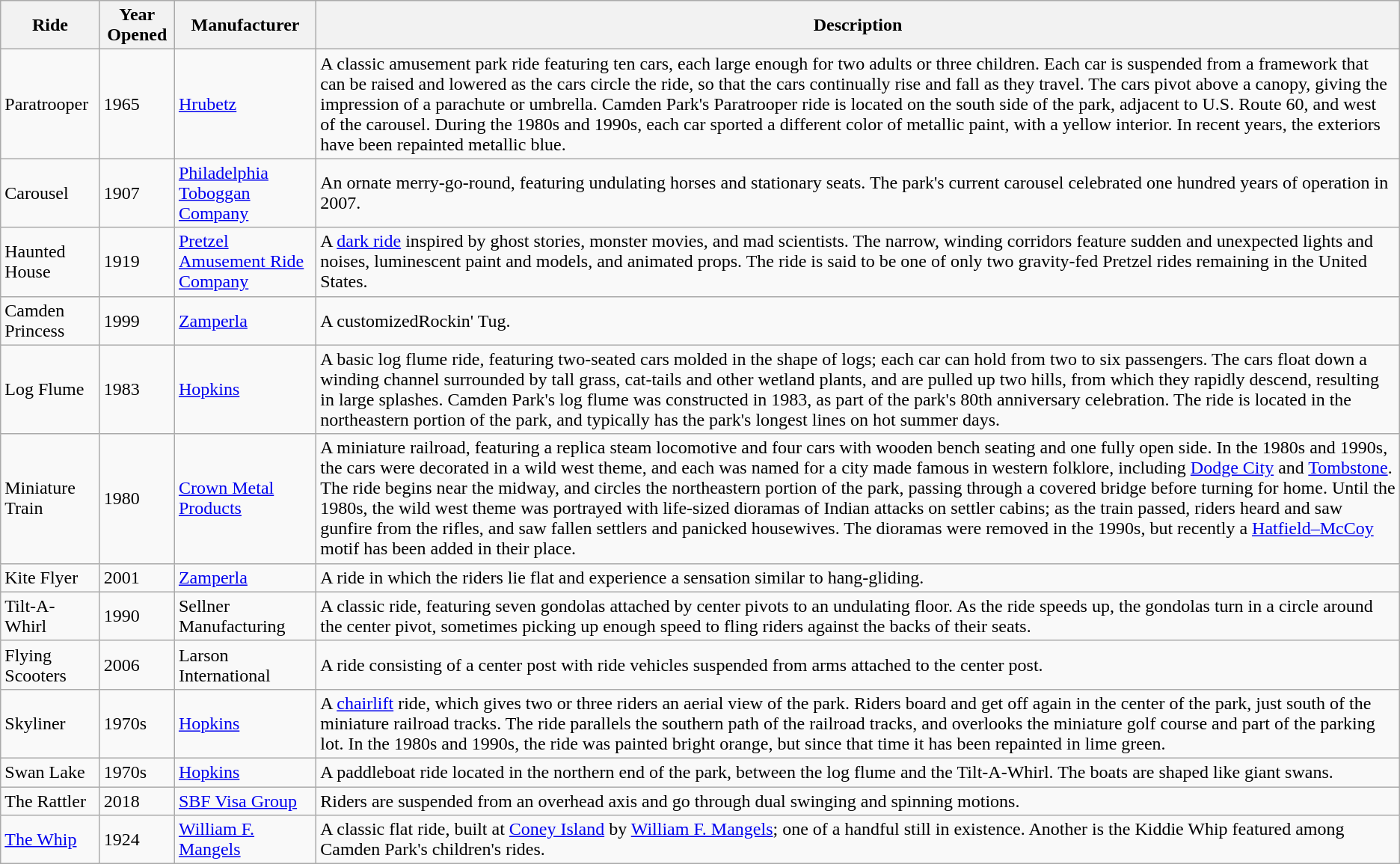<table class="wikitable sortable">
<tr>
<th>Ride</th>
<th>Year Opened</th>
<th>Manufacturer</th>
<th>Description</th>
</tr>
<tr>
<td>Paratrooper</td>
<td>1965</td>
<td><a href='#'>Hrubetz</a></td>
<td>A classic amusement park ride featuring ten cars, each large enough for two adults or three children. Each car is suspended from a framework that can be raised and lowered as the cars circle the ride, so that the cars continually rise and fall as they travel. The cars pivot above a canopy, giving the impression of a parachute or umbrella. Camden Park's Paratrooper ride is located on the south side of the park, adjacent to U.S. Route 60, and west of the carousel. During the 1980s and 1990s, each car sported a different color of metallic paint, with a yellow interior. In recent years, the exteriors have been repainted metallic blue.</td>
</tr>
<tr>
<td>Carousel</td>
<td>1907</td>
<td><a href='#'>Philadelphia Toboggan Company</a></td>
<td>An ornate merry-go-round, featuring undulating horses and stationary seats. The park's current carousel celebrated one hundred years of operation in 2007.</td>
</tr>
<tr>
<td>Haunted House</td>
<td>1919</td>
<td><a href='#'>Pretzel Amusement Ride Company</a></td>
<td>A <a href='#'>dark ride</a> inspired by ghost stories, monster movies, and mad scientists.  The narrow, winding corridors feature sudden and unexpected lights and noises, luminescent paint and models, and animated props.  The ride is said to be one of only two gravity-fed Pretzel rides remaining in the United States.</td>
</tr>
<tr>
<td>Camden Princess</td>
<td>1999</td>
<td><a href='#'>Zamperla</a></td>
<td>A customizedRockin' Tug.</td>
</tr>
<tr>
<td>Log Flume</td>
<td>1983</td>
<td><a href='#'>Hopkins</a></td>
<td>A basic log flume ride, featuring two-seated cars molded in the shape of logs; each car can hold from two to six passengers.  The cars float down a winding channel surrounded by tall grass, cat-tails and other wetland plants, and are pulled up two hills, from which they rapidly descend, resulting in large splashes.  Camden Park's log flume was constructed in 1983, as part of the park's 80th anniversary celebration.  The ride is located in the northeastern portion of the park, and typically has the park's longest lines on hot summer days.</td>
</tr>
<tr>
<td>Miniature Train</td>
<td>1980</td>
<td><a href='#'>Crown Metal Products</a></td>
<td>A miniature railroad, featuring a replica steam locomotive and four cars with wooden bench seating and one fully open side.  In the 1980s and 1990s, the cars were decorated in a wild west theme, and each was named for a city made famous in western folklore, including <a href='#'>Dodge City</a> and <a href='#'>Tombstone</a>.  The ride begins near the midway, and circles the northeastern portion of the park, passing through a covered bridge before turning for home.  Until the 1980s, the wild west theme was portrayed with life-sized dioramas of Indian attacks on settler cabins; as the train passed, riders heard and saw gunfire from the rifles, and saw fallen settlers and panicked housewives.  The dioramas were removed in the 1990s, but recently a <a href='#'>Hatfield–McCoy</a> motif has been added in their place.</td>
</tr>
<tr>
<td>Kite Flyer</td>
<td>2001</td>
<td><a href='#'>Zamperla</a></td>
<td>A ride in which the riders lie flat and experience a sensation similar to hang-gliding.</td>
</tr>
<tr>
<td>Tilt-A-Whirl</td>
<td>1990</td>
<td>Sellner Manufacturing</td>
<td>A classic ride, featuring seven gondolas attached by center pivots to an undulating floor. As the ride speeds up, the gondolas turn in a circle around the center pivot, sometimes picking up enough speed to fling riders against the backs of their seats.</td>
</tr>
<tr>
<td>Flying Scooters</td>
<td>2006</td>
<td>Larson International</td>
<td>A ride consisting of a center post with ride vehicles suspended from arms attached to the center post.</td>
</tr>
<tr>
<td>Skyliner</td>
<td>1970s</td>
<td><a href='#'>Hopkins</a></td>
<td>A <a href='#'>chairlift</a> ride, which gives two or three riders an aerial view of the park. Riders board and get off again in the center of the park, just south of the miniature railroad tracks. The ride parallels the southern path of the railroad tracks, and overlooks the miniature golf course and part of the parking lot. In the 1980s and 1990s, the ride was painted bright orange, but since that time it has been repainted in lime green.</td>
</tr>
<tr>
<td>Swan Lake</td>
<td>1970s</td>
<td><a href='#'>Hopkins</a></td>
<td>A paddleboat ride located in the northern end of the park, between the log flume and the Tilt-A-Whirl. The boats are shaped like giant swans.</td>
</tr>
<tr>
<td>The Rattler</td>
<td>2018</td>
<td><a href='#'>SBF Visa Group</a></td>
<td>Riders are suspended from an overhead axis and go through dual swinging and spinning motions.</td>
</tr>
<tr>
<td><a href='#'>The Whip</a></td>
<td>1924</td>
<td><a href='#'>William F. Mangels</a></td>
<td>A classic flat ride, built at <a href='#'>Coney Island</a> by <a href='#'>William F. Mangels</a>; one of a handful still in existence.  Another is the Kiddie Whip featured among Camden Park's children's rides.</td>
</tr>
</table>
